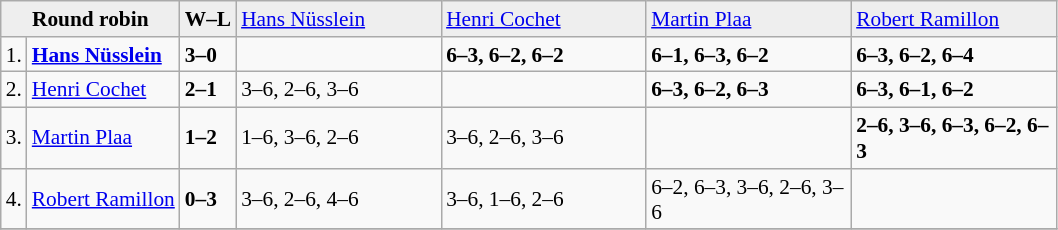<table class="wikitable" style=font-size:89%>
<tr bgcolor="#eeeeee">
<td colspan="2" align="center"><strong>Round robin</strong></td>
<td><strong>W–L</strong></td>
<td width=130> <a href='#'>Hans Nüsslein</a></td>
<td width=130> <a href='#'>Henri Cochet</a></td>
<td width=130> <a href='#'>Martin Plaa</a></td>
<td width=130> <a href='#'>Robert Ramillon</a></td>
</tr>
<tr>
<td>1.</td>
<td><strong> <a href='#'>Hans Nüsslein</a></strong></td>
<td><strong>3–0</strong></td>
<td></td>
<td><strong>6–3, 6–2, 6–2</strong></td>
<td><strong>6–1, 6–3, 6–2</strong></td>
<td><strong>6–3, 6–2, 6–4</strong></td>
</tr>
<tr>
<td>2.</td>
<td> <a href='#'>Henri Cochet</a></td>
<td><strong>2–1</strong></td>
<td>3–6, 2–6, 3–6</td>
<td></td>
<td><strong>6–3, 6–2, 6–3</strong></td>
<td><strong>6–3, 6–1, 6–2</strong></td>
</tr>
<tr>
<td>3.</td>
<td> <a href='#'>Martin Plaa</a></td>
<td><strong>1–2</strong></td>
<td>1–6, 3–6, 2–6</td>
<td>3–6, 2–6, 3–6</td>
<td></td>
<td><strong>2–6, 3–6, 6–3, 6–2, 6–3</strong></td>
</tr>
<tr>
<td>4.</td>
<td> <a href='#'>Robert Ramillon</a></td>
<td><strong>0–3</strong></td>
<td>3–6, 2–6, 4–6</td>
<td>3–6, 1–6, 2–6</td>
<td>6–2, 6–3, 3–6, 2–6, 3–6</td>
<td></td>
</tr>
<tr>
</tr>
</table>
